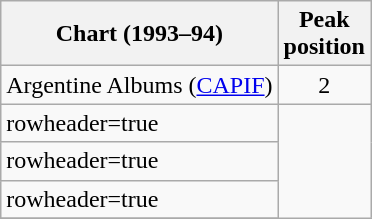<table class="wikitable sortable">
<tr>
<th align="left">Chart (1993–94)</th>
<th align="left">Peak<br>position</th>
</tr>
<tr>
<td rowheader=true>Argentine Albums (<a href='#'>CAPIF</a>)</td>
<td align="center">2</td>
</tr>
<tr>
<td>rowheader=true</td>
</tr>
<tr>
<td>rowheader=true</td>
</tr>
<tr>
<td>rowheader=true</td>
</tr>
<tr>
</tr>
</table>
